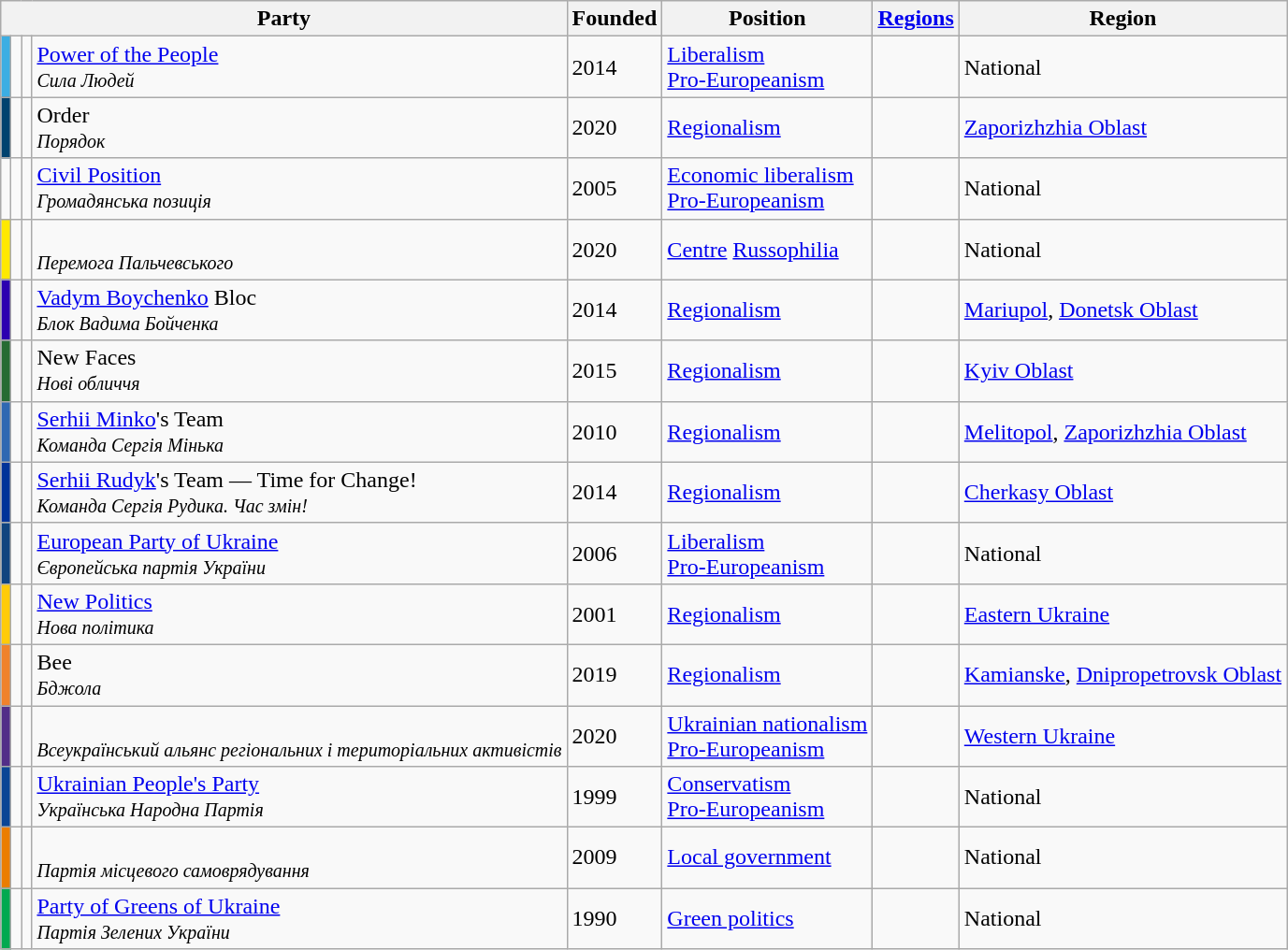<table class="wikitable">
<tr>
<th colspan=4>Party</th>
<th>Founded</th>
<th>Position</th>
<th><a href='#'>Regions</a></th>
<th>Region</th>
</tr>
<tr>
<td style="background-color: #3CAEE3"></td>
<td></td>
<td></td>
<td><a href='#'>Power of the People</a><br><small><em>Сила Людей</em></small></td>
<td>2014</td>
<td><a href='#'>Liberalism</a><br><a href='#'>Pro-Europeanism</a></td>
<td></td>
<td>National</td>
</tr>
<tr>
<td style="background-color: #00436F"></td>
<td></td>
<td></td>
<td>Order<br><small><em>Порядок</em></small></td>
<td>2020</td>
<td><a href='#'>Regionalism</a></td>
<td></td>
<td><a href='#'>Zaporizhzhia Oblast</a></td>
</tr>
<tr>
<td></td>
<td></td>
<td></td>
<td><a href='#'>Civil Position</a><br><small><em>Громадянська позиція</em></small></td>
<td>2005</td>
<td><a href='#'>Economic liberalism</a><br><a href='#'>Pro-Europeanism</a></td>
<td></td>
<td>National</td>
</tr>
<tr>
<td style="background-color: #FFE900"></td>
<td></td>
<td></td>
<td><br><small><em>Перемога Пальчевського</em></small></td>
<td>2020</td>
<td><a href='#'>Centre</a> <a href='#'>Russophilia</a></td>
<td></td>
<td>National</td>
</tr>
<tr>
<td style="background-color: #2C00B0"></td>
<td></td>
<td></td>
<td><a href='#'>Vadym Boychenko</a> Bloc<br><small><em>Блок Вадима Бойченка</em></small></td>
<td>2014</td>
<td><a href='#'>Regionalism</a></td>
<td></td>
<td><a href='#'>Mariupol</a>, <a href='#'>Donetsk Oblast</a></td>
</tr>
<tr>
<td style="background-color: #266B33"></td>
<td></td>
<td></td>
<td>New Faces<br><small><em>Нові обличчя</em></small></td>
<td>2015</td>
<td><a href='#'>Regionalism</a></td>
<td></td>
<td><a href='#'>Kyiv Oblast</a></td>
</tr>
<tr>
<td style="background-color: #2F68B2"></td>
<td></td>
<td></td>
<td><a href='#'>Serhii Minko</a>'s Team<br><small><em>Команда Сергія Мінька</em></small></td>
<td>2010</td>
<td><a href='#'>Regionalism</a></td>
<td></td>
<td><a href='#'>Melitopol</a>, <a href='#'>Zaporizhzhia Oblast</a></td>
</tr>
<tr>
<td style="background-color: #003399"></td>
<td></td>
<td></td>
<td><a href='#'>Serhii Rudyk</a>'s Team — Time for Change!<br><small><em>Команда Сергія Рудика. Час змін!</em></small></td>
<td>2014</td>
<td><a href='#'>Regionalism</a></td>
<td></td>
<td><a href='#'>Cherkasy Oblast</a></td>
</tr>
<tr>
<td style="background-color: #10447F"></td>
<td></td>
<td></td>
<td><a href='#'>European Party of Ukraine</a><br><small><em>Європейська партія України</em></small></td>
<td>2006</td>
<td><a href='#'>Liberalism</a><br><a href='#'>Pro-Europeanism</a></td>
<td></td>
<td>National</td>
</tr>
<tr>
<td style="background-color: #FFCB08"></td>
<td></td>
<td></td>
<td><a href='#'>New Politics</a><br><small><em>Нова політика</em></small></td>
<td>2001</td>
<td><a href='#'>Regionalism</a></td>
<td></td>
<td><a href='#'>Eastern Ukraine</a></td>
</tr>
<tr>
<td style="background-color: #F0822B"></td>
<td></td>
<td></td>
<td>Bee<br><small><em>Бджола</em></small></td>
<td>2019</td>
<td><a href='#'>Regionalism</a></td>
<td></td>
<td><a href='#'>Kamianske</a>, <a href='#'>Dnipropetrovsk Oblast</a></td>
</tr>
<tr>
<td style="background-color: #522E88"></td>
<td></td>
<td></td>
<td><br><small><em>Всеукраїнський альянс регіональних і територіальних активістів</em></small></td>
<td>2020</td>
<td><a href='#'>Ukrainian nationalism</a><br><a href='#'>Pro-Europeanism</a></td>
<td></td>
<td><a href='#'>Western Ukraine</a></td>
</tr>
<tr>
<td style="background-color: #0A4595"></td>
<td></td>
<td></td>
<td><a href='#'>Ukrainian People's Party</a><br><small><em>Українська Народна Партія	</em></small></td>
<td>1999</td>
<td><a href='#'>Conservatism</a><br><a href='#'>Pro-Europeanism</a></td>
<td></td>
<td>National</td>
</tr>
<tr>
<td style="background-color: #EB7D00"></td>
<td></td>
<td></td>
<td><br><small><em>Партія місцевого самоврядування</em></small></td>
<td>2009</td>
<td><a href='#'>Local government</a></td>
<td></td>
<td>National</td>
</tr>
<tr>
<td style="background-color: #00A950"></td>
<td></td>
<td></td>
<td><a href='#'>Party of Greens of Ukraine</a><br><small><em>Партія Зелених України</em></small></td>
<td>1990</td>
<td><a href='#'>Green politics</a></td>
<td></td>
<td>National</td>
</tr>
</table>
